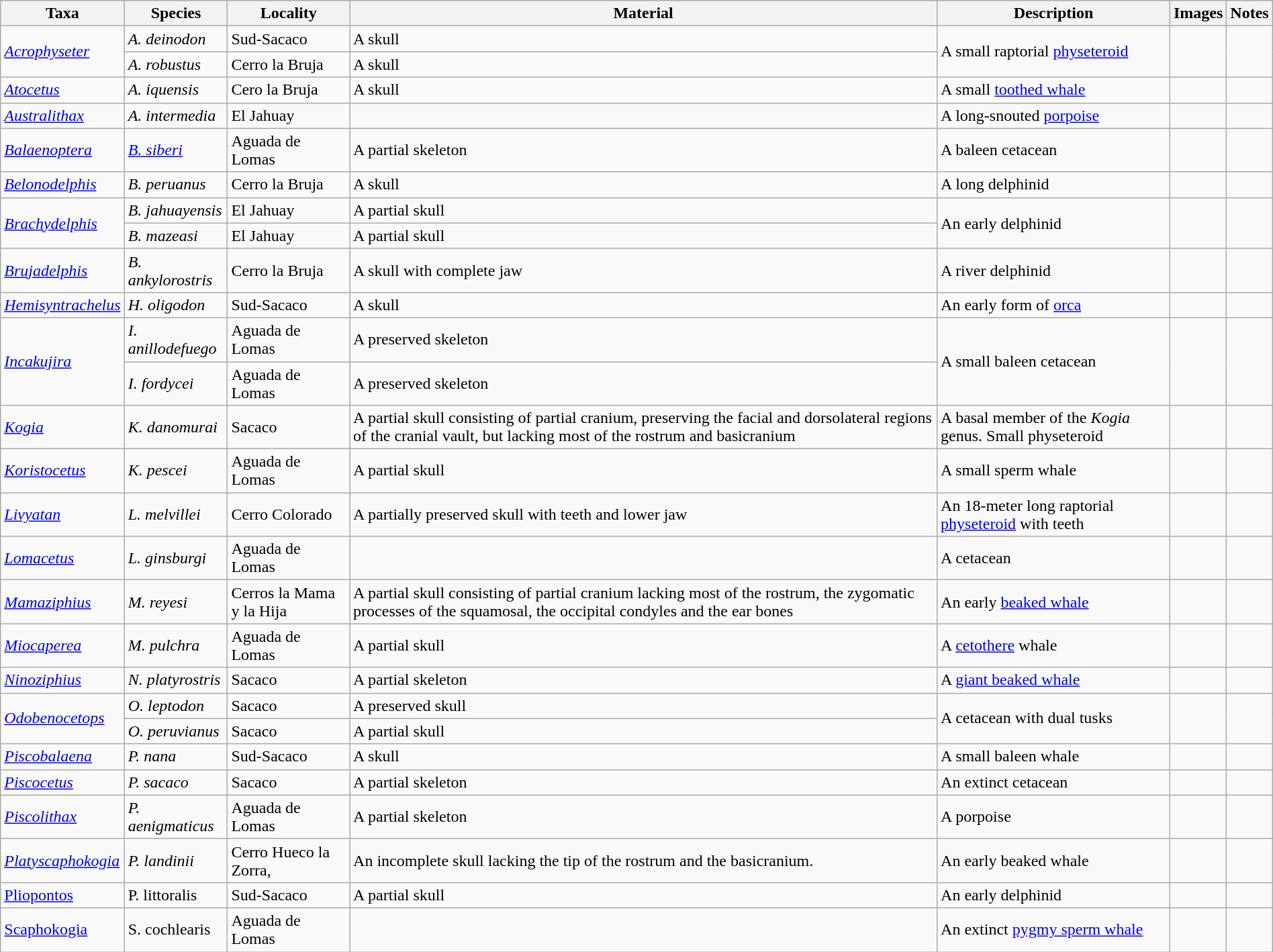<table class="wikitable"  style="margin:auto; width:100%;">
<tr>
<th>Taxa</th>
<th>Species</th>
<th>Locality</th>
<th>Material</th>
<th>Description</th>
<th>Images</th>
<th class=unsortable>Notes</th>
</tr>
<tr>
<td rowspan = "2"><em><a href='#'>Acrophyseter</a></em></td>
<td><em>A. deinodon</em></td>
<td>Sud-Sacaco</td>
<td>A skull</td>
<td rowspan = "2">A small raptorial <a href='#'>physeteroid</a></td>
<td rowspan = "2"></td>
<td rowspan = "2"></td>
</tr>
<tr>
<td><em>A. robustus</em></td>
<td>Cerro la Bruja</td>
<td>A skull</td>
</tr>
<tr>
<td><em><a href='#'>Atocetus</a></em></td>
<td><em>A. iquensis</em></td>
<td>Cero la Bruja</td>
<td>A skull</td>
<td>A small <a href='#'>toothed whale</a></td>
<td></td>
<td></td>
</tr>
<tr>
<td><em><a href='#'>Australithax</a></em></td>
<td><em>A. intermedia</em></td>
<td>El Jahuay</td>
<td></td>
<td>A long-snouted <a href='#'>porpoise</a></td>
<td></td>
<td></td>
</tr>
<tr>
<td><em><a href='#'>Balaenoptera</a></em></td>
<td><em><a href='#'>B. siberi</a></em></td>
<td>Aguada de Lomas</td>
<td>A partial skeleton</td>
<td>A baleen cetacean</td>
<td></td>
<td></td>
</tr>
<tr>
<td><em><a href='#'>Belonodelphis</a></em></td>
<td><em>B. peruanus</em></td>
<td>Cerro la Bruja</td>
<td>A skull</td>
<td>A long delphinid</td>
<td></td>
<td></td>
</tr>
<tr>
<td rowspan = "2"><em><a href='#'>Brachydelphis</a></em></td>
<td><em>B. jahuayensis</em></td>
<td>El Jahuay</td>
<td>A partial skull</td>
<td rowspan = "2">An early delphinid</td>
<td rowspan = "2"></td>
<td rowspan = "2"></td>
</tr>
<tr>
<td><em>B. mazeasi</em></td>
<td>El Jahuay</td>
<td>A partial skull</td>
</tr>
<tr>
<td><em><a href='#'>Brujadelphis</a></em></td>
<td><em>B. ankylorostris</em></td>
<td>Cerro la Bruja</td>
<td>A skull with complete jaw</td>
<td>A river delphinid</td>
<td></td>
<td></td>
</tr>
<tr>
<td><em><a href='#'>Hemisyntrachelus</a></em></td>
<td><em>H. oligodon</em></td>
<td>Sud-Sacaco</td>
<td>A skull</td>
<td>An early form of <a href='#'>orca</a></td>
<td></td>
<td></td>
</tr>
<tr>
<td rowspan = "2"><em><a href='#'>Incakujira</a></em></td>
<td><em>I. anillodefuego</em></td>
<td>Aguada de Lomas</td>
<td>A preserved skeleton</td>
<td rowspan = "2">A small baleen cetacean</td>
<td rowspan = "2"></td>
<td rowspan = "2"></td>
</tr>
<tr>
<td><em>I. fordycei</em></td>
<td>Aguada de Lomas</td>
<td>A preserved skeleton</td>
</tr>
<tr>
<td><em><a href='#'>Kogia</a></em></td>
<td><em>K. danomurai</em></td>
<td>Sacaco</td>
<td>A partial skull consisting of partial cranium, preserving the facial and dorsolateral regions of the cranial vault, but lacking most of the rostrum and basicranium</td>
<td>A basal member of the <em>Kogia</em> genus. Small physeteroid</td>
<td></td>
<td></td>
</tr>
<tr>
<td><em><a href='#'>Koristocetus</a></em></td>
<td><em>K. pescei</em></td>
<td>Aguada de Lomas</td>
<td>A partial skull</td>
<td>A small sperm whale</td>
<td></td>
<td></td>
</tr>
<tr>
<td><em><a href='#'>Livyatan</a></em></td>
<td><em>L. melvillei</em></td>
<td>Cerro Colorado</td>
<td>A partially preserved skull with teeth and lower jaw</td>
<td>An 18-meter long raptorial <a href='#'>physeteroid</a> with  teeth</td>
<td></td>
<td></td>
</tr>
<tr>
<td><em><a href='#'>Lomacetus</a></em></td>
<td><em>L. ginsburgi</em></td>
<td>Aguada de Lomas</td>
<td></td>
<td>A cetacean</td>
<td></td>
<td></td>
</tr>
<tr>
<td><em><a href='#'>Mamaziphius</a></em></td>
<td><em>M. reyesi</em></td>
<td>Cerros la Mama y la Hija</td>
<td>A partial skull consisting of partial cranium lacking most of the rostrum, the zygomatic processes of the squamosal, the occipital condyles and the ear bones</td>
<td>An early <a href='#'>beaked whale</a></td>
<td></td>
<td></td>
</tr>
<tr>
<td><em><a href='#'>Miocaperea</a></em></td>
<td><em>M. pulchra</em></td>
<td>Aguada de Lomas</td>
<td>A partial skull</td>
<td>A <a href='#'>cetothere</a> whale</td>
<td></td>
<td></td>
</tr>
<tr>
<td><em><a href='#'>Ninoziphius</a></em></td>
<td><em>N. platyrostris</em></td>
<td>Sacaco</td>
<td>A partial skeleton</td>
<td>A <a href='#'>giant beaked whale</a></td>
<td></td>
<td></td>
</tr>
<tr>
<td rowspan = "2"><em><a href='#'>Odobenocetops</a></em></td>
<td><em>O. leptodon</em></td>
<td>Sacaco</td>
<td>A preserved skull</td>
<td rowspan = "2">A cetacean with dual tusks</td>
<td rowspan = "2"></td>
<td rowspan = "2"></td>
</tr>
<tr>
<td><em>O. peruvianus</em></td>
<td>Sacaco</td>
<td>A partial skull</td>
</tr>
<tr>
<td><em><a href='#'>Piscobalaena</a></em></td>
<td><em>P. nana</em></td>
<td>Sud-Sacaco</td>
<td>A skull</td>
<td>A small baleen whale</td>
<td></td>
<td></td>
</tr>
<tr>
<td><em><a href='#'>Piscocetus</a></em></td>
<td><em>P. sacaco</em></td>
<td>Sacaco</td>
<td>A partial skeleton</td>
<td>An extinct cetacean</td>
<td></td>
<td></td>
</tr>
<tr>
<td><em><a href='#'>Piscolithax</a></em></td>
<td><em>P. aenigmaticus</em></td>
<td>Aguada de Lomas</td>
<td>A partial skeleton</td>
<td>A porpoise</td>
<td></td>
<td></td>
</tr>
<tr>
<td><em><a href='#'>Platyscaphokogia</a></em></td>
<td><em>P. landinii</td>
<td>Cerro Hueco la Zorra,</td>
<td>An incomplete skull lacking the tip of the rostrum and the basicranium.</td>
<td>An early beaked whale</td>
<td></td>
<td></td>
</tr>
<tr>
<td></em><a href='#'>Pliopontos</a><em></td>
<td></em>P. littoralis<em></td>
<td>Sud-Sacaco</td>
<td>A partial skull</td>
<td>An early delphinid</td>
<td></td>
<td></td>
</tr>
<tr>
<td></em><a href='#'>Scaphokogia</a><em></td>
<td></em>S. cochlearis<em></td>
<td>Aguada de Lomas</td>
<td></td>
<td>An extinct <a href='#'>pygmy sperm whale</a></td>
<td></td>
<td></td>
</tr>
</table>
